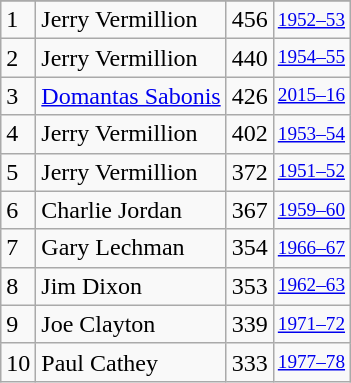<table class="wikitable">
<tr>
</tr>
<tr>
<td>1</td>
<td>Jerry Vermillion</td>
<td>456</td>
<td style="font-size:80%;"><a href='#'>1952–53</a></td>
</tr>
<tr>
<td>2</td>
<td>Jerry Vermillion</td>
<td>440</td>
<td style="font-size:80%;"><a href='#'>1954–55</a></td>
</tr>
<tr>
<td>3</td>
<td><a href='#'>Domantas Sabonis</a></td>
<td>426</td>
<td style="font-size:80%;"><a href='#'>2015–16</a></td>
</tr>
<tr>
<td>4</td>
<td>Jerry Vermillion</td>
<td>402</td>
<td style="font-size:80%;"><a href='#'>1953–54</a></td>
</tr>
<tr>
<td>5</td>
<td>Jerry Vermillion</td>
<td>372</td>
<td style="font-size:80%;"><a href='#'>1951–52</a></td>
</tr>
<tr>
<td>6</td>
<td>Charlie Jordan</td>
<td>367</td>
<td style="font-size:80%;"><a href='#'>1959–60</a></td>
</tr>
<tr>
<td>7</td>
<td>Gary Lechman</td>
<td>354</td>
<td style="font-size:80%;"><a href='#'>1966–67</a></td>
</tr>
<tr>
<td>8</td>
<td>Jim Dixon</td>
<td>353</td>
<td style="font-size:80%;"><a href='#'>1962–63</a></td>
</tr>
<tr>
<td>9</td>
<td>Joe Clayton</td>
<td>339</td>
<td style="font-size:80%;"><a href='#'>1971–72</a></td>
</tr>
<tr>
<td>10</td>
<td>Paul Cathey</td>
<td>333</td>
<td style="font-size:80%;"><a href='#'>1977–78</a></td>
</tr>
</table>
